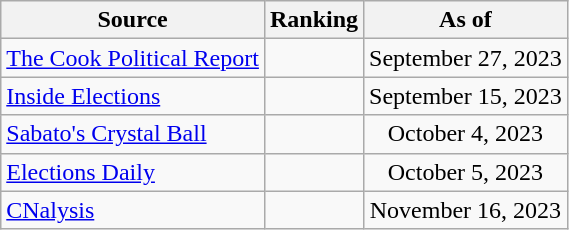<table class="wikitable" style="text-align:center">
<tr>
<th>Source</th>
<th>Ranking</th>
<th>As of</th>
</tr>
<tr>
<td align=left><a href='#'>The Cook Political Report</a></td>
<td></td>
<td>September 27, 2023</td>
</tr>
<tr>
<td align=left><a href='#'>Inside Elections</a></td>
<td></td>
<td>September 15, 2023</td>
</tr>
<tr>
<td align=left><a href='#'>Sabato's Crystal Ball</a></td>
<td></td>
<td>October 4, 2023</td>
</tr>
<tr>
<td align=left><a href='#'>Elections Daily</a></td>
<td></td>
<td>October 5, 2023</td>
</tr>
<tr>
<td align=left><a href='#'>CNalysis</a></td>
<td></td>
<td>November 16, 2023</td>
</tr>
</table>
